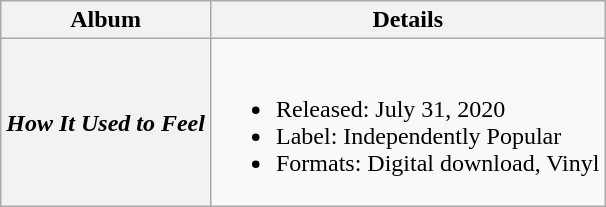<table class="wikitable plainrowheaders">
<tr>
<th scope="col">Album</th>
<th scope="col">Details</th>
</tr>
<tr>
<th scope="row"><em>How It Used to Feel</em></th>
<td><br><ul><li>Released: July 31, 2020</li><li>Label: Independently Popular</li><li>Formats: Digital download, Vinyl</li></ul></td>
</tr>
</table>
